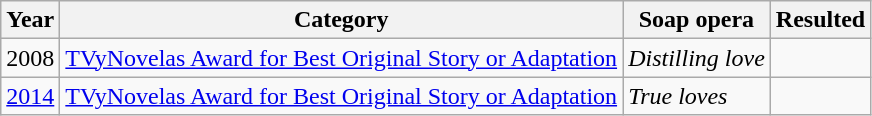<table class="wikitable">
<tr>
<th>Year</th>
<th>Category</th>
<th>Soap opera</th>
<th>Resulted</th>
</tr>
<tr>
<td>2008</td>
<td><a href='#'>TVyNovelas Award for Best Original Story or Adaptation</a></td>
<td><em>Distilling love</em></td>
<td></td>
</tr>
<tr>
<td><a href='#'>2014</a></td>
<td><a href='#'>TVyNovelas Award for Best Original Story or Adaptation</a></td>
<td><em>True loves</em></td>
<td></td>
</tr>
</table>
